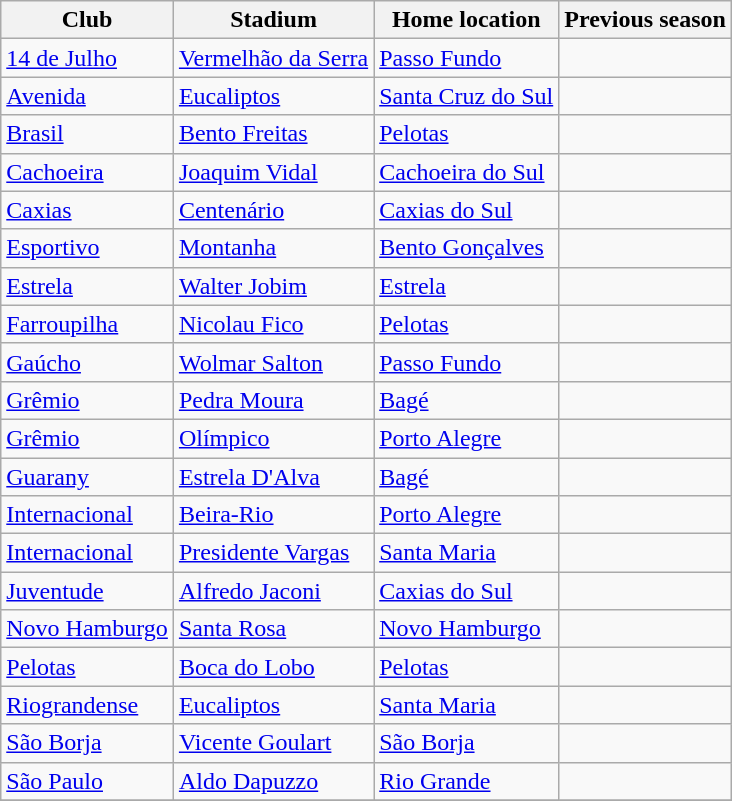<table class="wikitable sortable">
<tr>
<th>Club</th>
<th>Stadium</th>
<th>Home location</th>
<th>Previous season</th>
</tr>
<tr>
<td><a href='#'>14 de Julho</a></td>
<td><a href='#'>Vermelhão da Serra</a></td>
<td><a href='#'>Passo Fundo</a></td>
<td></td>
</tr>
<tr>
<td><a href='#'>Avenida</a></td>
<td><a href='#'>Eucaliptos</a></td>
<td><a href='#'>Santa Cruz do Sul</a></td>
<td></td>
</tr>
<tr>
<td><a href='#'>Brasil</a></td>
<td><a href='#'>Bento Freitas</a></td>
<td><a href='#'>Pelotas</a></td>
<td></td>
</tr>
<tr>
<td><a href='#'>Cachoeira</a></td>
<td><a href='#'>Joaquim Vidal</a></td>
<td><a href='#'>Cachoeira do Sul</a></td>
<td></td>
</tr>
<tr>
<td><a href='#'>Caxias</a></td>
<td><a href='#'>Centenário</a></td>
<td><a href='#'>Caxias do Sul</a></td>
<td></td>
</tr>
<tr>
<td><a href='#'>Esportivo</a></td>
<td><a href='#'>Montanha</a></td>
<td><a href='#'>Bento Gonçalves</a></td>
<td></td>
</tr>
<tr>
<td><a href='#'>Estrela</a></td>
<td><a href='#'>Walter Jobim</a></td>
<td><a href='#'>Estrela</a></td>
<td></td>
</tr>
<tr>
<td><a href='#'>Farroupilha</a></td>
<td><a href='#'>Nicolau Fico</a></td>
<td><a href='#'>Pelotas</a></td>
<td></td>
</tr>
<tr>
<td><a href='#'>Gaúcho</a></td>
<td><a href='#'>Wolmar Salton</a></td>
<td><a href='#'>Passo Fundo</a></td>
<td></td>
</tr>
<tr>
<td><a href='#'>Grêmio</a></td>
<td><a href='#'>Pedra Moura</a></td>
<td><a href='#'>Bagé</a></td>
<td></td>
</tr>
<tr>
<td><a href='#'>Grêmio</a></td>
<td><a href='#'>Olímpico</a></td>
<td><a href='#'>Porto Alegre</a></td>
<td></td>
</tr>
<tr>
<td><a href='#'>Guarany</a></td>
<td><a href='#'>Estrela D'Alva</a></td>
<td><a href='#'>Bagé</a></td>
<td></td>
</tr>
<tr>
<td><a href='#'>Internacional</a></td>
<td><a href='#'>Beira-Rio</a></td>
<td><a href='#'>Porto Alegre</a></td>
<td></td>
</tr>
<tr>
<td><a href='#'>Internacional</a></td>
<td><a href='#'>Presidente Vargas</a></td>
<td><a href='#'>Santa Maria</a></td>
<td></td>
</tr>
<tr>
<td><a href='#'>Juventude</a></td>
<td><a href='#'>Alfredo Jaconi</a></td>
<td><a href='#'>Caxias do Sul</a></td>
<td></td>
</tr>
<tr>
<td><a href='#'>Novo Hamburgo</a></td>
<td><a href='#'>Santa Rosa</a></td>
<td><a href='#'>Novo Hamburgo</a></td>
<td></td>
</tr>
<tr>
<td><a href='#'>Pelotas</a></td>
<td><a href='#'>Boca do Lobo</a></td>
<td><a href='#'>Pelotas</a></td>
<td></td>
</tr>
<tr>
<td><a href='#'>Riograndense</a></td>
<td><a href='#'>Eucaliptos</a></td>
<td><a href='#'>Santa Maria</a></td>
<td></td>
</tr>
<tr>
<td><a href='#'>São Borja</a></td>
<td><a href='#'>Vicente Goulart</a></td>
<td><a href='#'>São Borja</a></td>
<td></td>
</tr>
<tr>
<td><a href='#'>São Paulo</a></td>
<td><a href='#'>Aldo Dapuzzo</a></td>
<td><a href='#'>Rio Grande</a></td>
<td></td>
</tr>
<tr>
</tr>
</table>
